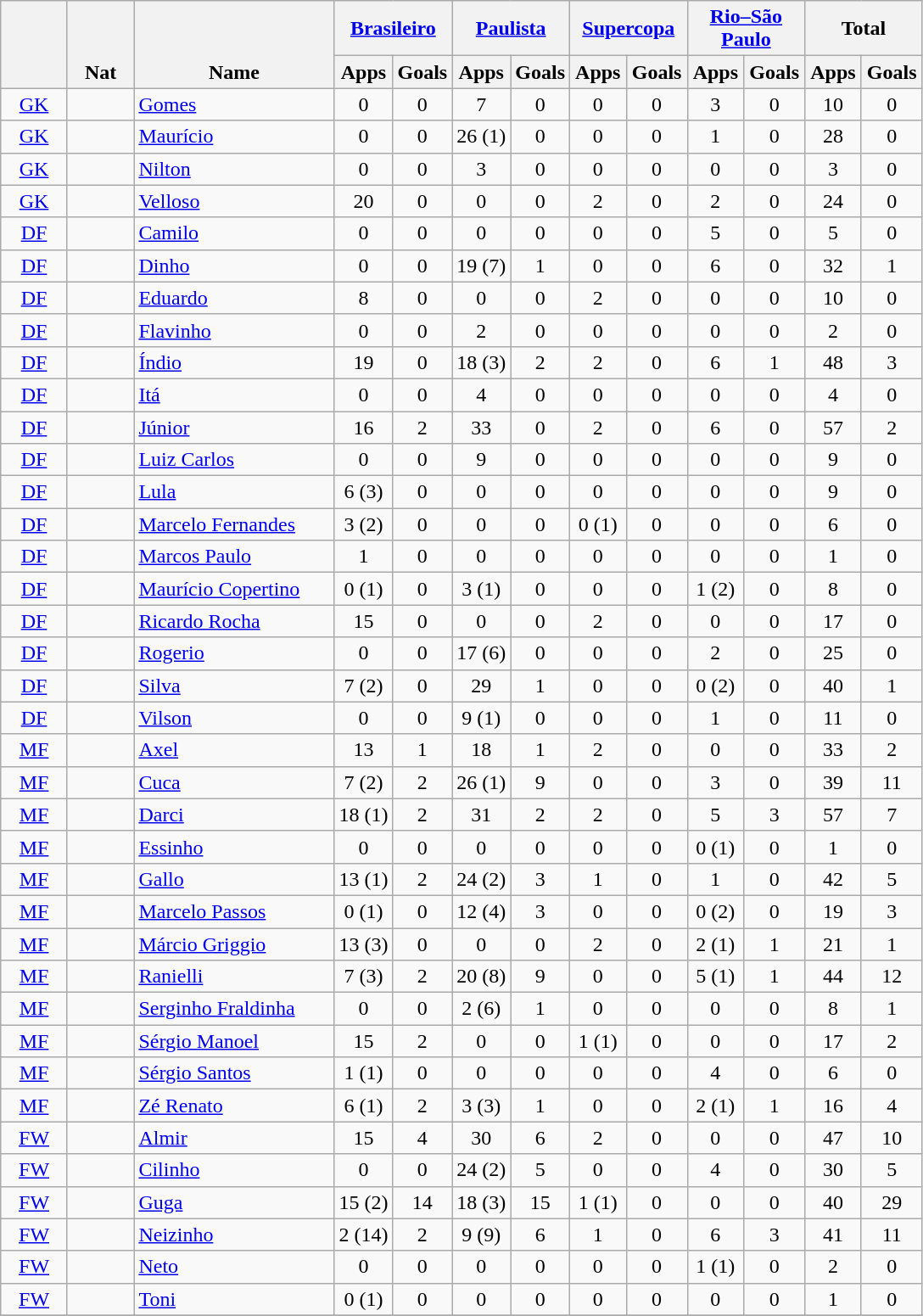<table class="wikitable sortable" style="text-align:center;">
<tr>
<th rowspan="2" width="45" valign="bottom"></th>
<th rowspan="2" width="45" valign="bottom">Nat</th>
<th rowspan="2" width="150" valign="bottom">Name</th>
<th colspan="2" width="85"><a href='#'>Brasileiro</a></th>
<th colspan="2" width="85"><a href='#'>Paulista</a></th>
<th colspan="2" width="85"><a href='#'>Supercopa</a></th>
<th colspan="2" width="85"><a href='#'>Rio–São Paulo</a></th>
<th colspan="2" width="85">Total</th>
</tr>
<tr>
<th>Apps</th>
<th>Goals</th>
<th>Apps</th>
<th>Goals</th>
<th>Apps</th>
<th>Goals</th>
<th>Apps</th>
<th>Goals</th>
<th>Apps</th>
<th>Goals</th>
</tr>
<tr>
<td><a href='#'>GK</a></td>
<td></td>
<td align=left><a href='#'>Gomes</a></td>
<td>0</td>
<td>0</td>
<td>7</td>
<td>0</td>
<td>0</td>
<td>0</td>
<td>3</td>
<td>0</td>
<td>10</td>
<td>0</td>
</tr>
<tr>
<td><a href='#'>GK</a></td>
<td></td>
<td align=left><a href='#'>Maurício</a></td>
<td>0</td>
<td>0</td>
<td>26 (1)</td>
<td>0</td>
<td>0</td>
<td>0</td>
<td>1</td>
<td>0</td>
<td>28</td>
<td>0</td>
</tr>
<tr>
<td><a href='#'>GK</a></td>
<td></td>
<td align=left><a href='#'>Nilton</a></td>
<td>0</td>
<td>0</td>
<td>3</td>
<td>0</td>
<td>0</td>
<td>0</td>
<td>0</td>
<td>0</td>
<td>3</td>
<td>0</td>
</tr>
<tr>
<td><a href='#'>GK</a></td>
<td></td>
<td align=left><a href='#'>Velloso</a></td>
<td>20</td>
<td>0</td>
<td>0</td>
<td>0</td>
<td>2</td>
<td>0</td>
<td>2</td>
<td>0</td>
<td>24</td>
<td>0</td>
</tr>
<tr>
<td><a href='#'>DF</a></td>
<td></td>
<td align=left><a href='#'>Camilo</a></td>
<td>0</td>
<td>0</td>
<td>0</td>
<td>0</td>
<td>0</td>
<td>0</td>
<td>5</td>
<td>0</td>
<td>5</td>
<td>0</td>
</tr>
<tr>
<td><a href='#'>DF</a></td>
<td></td>
<td align=left><a href='#'>Dinho</a></td>
<td>0</td>
<td>0</td>
<td>19 (7)</td>
<td>1</td>
<td>0</td>
<td>0</td>
<td>6</td>
<td>0</td>
<td>32</td>
<td>1</td>
</tr>
<tr>
<td><a href='#'>DF</a></td>
<td></td>
<td align=left><a href='#'>Eduardo</a></td>
<td>8</td>
<td>0</td>
<td>0</td>
<td>0</td>
<td>2</td>
<td>0</td>
<td>0</td>
<td>0</td>
<td>10</td>
<td>0</td>
</tr>
<tr>
<td><a href='#'>DF</a></td>
<td></td>
<td align=left><a href='#'>Flavinho</a></td>
<td>0</td>
<td>0</td>
<td>2</td>
<td>0</td>
<td>0</td>
<td>0</td>
<td>0</td>
<td>0</td>
<td>2</td>
<td>0</td>
</tr>
<tr>
<td><a href='#'>DF</a></td>
<td></td>
<td align=left><a href='#'>Índio</a></td>
<td>19</td>
<td>0</td>
<td>18 (3)</td>
<td>2</td>
<td>2</td>
<td>0</td>
<td>6</td>
<td>1</td>
<td>48</td>
<td>3</td>
</tr>
<tr>
<td><a href='#'>DF</a></td>
<td></td>
<td align=left><a href='#'>Itá</a></td>
<td>0</td>
<td>0</td>
<td>4</td>
<td>0</td>
<td>0</td>
<td>0</td>
<td>0</td>
<td>0</td>
<td>4</td>
<td>0</td>
</tr>
<tr>
<td><a href='#'>DF</a></td>
<td></td>
<td align=left><a href='#'>Júnior</a></td>
<td>16</td>
<td>2</td>
<td>33</td>
<td>0</td>
<td>2</td>
<td>0</td>
<td>6</td>
<td>0</td>
<td>57</td>
<td>2</td>
</tr>
<tr>
<td><a href='#'>DF</a></td>
<td></td>
<td align=left><a href='#'>Luiz Carlos</a></td>
<td>0</td>
<td>0</td>
<td>9</td>
<td>0</td>
<td>0</td>
<td>0</td>
<td>0</td>
<td>0</td>
<td>9</td>
<td>0</td>
</tr>
<tr>
<td><a href='#'>DF</a></td>
<td></td>
<td align=left><a href='#'>Lula</a></td>
<td>6 (3)</td>
<td>0</td>
<td>0</td>
<td>0</td>
<td>0</td>
<td>0</td>
<td>0</td>
<td>0</td>
<td>9</td>
<td>0</td>
</tr>
<tr>
<td><a href='#'>DF</a></td>
<td></td>
<td align=left><a href='#'>Marcelo Fernandes</a></td>
<td>3 (2)</td>
<td>0</td>
<td>0</td>
<td>0</td>
<td>0 (1)</td>
<td>0</td>
<td>0</td>
<td>0</td>
<td>6</td>
<td>0</td>
</tr>
<tr>
<td><a href='#'>DF</a></td>
<td></td>
<td align=left><a href='#'>Marcos Paulo</a></td>
<td>1</td>
<td>0</td>
<td>0</td>
<td>0</td>
<td>0</td>
<td>0</td>
<td>0</td>
<td>0</td>
<td>1</td>
<td>0</td>
</tr>
<tr>
<td><a href='#'>DF</a></td>
<td></td>
<td align=left><a href='#'>Maurício Copertino</a></td>
<td>0 (1)</td>
<td>0</td>
<td>3 (1)</td>
<td>0</td>
<td>0</td>
<td>0</td>
<td>1 (2)</td>
<td>0</td>
<td>8</td>
<td>0</td>
</tr>
<tr>
<td><a href='#'>DF</a></td>
<td></td>
<td align=left><a href='#'>Ricardo Rocha</a></td>
<td>15</td>
<td>0</td>
<td>0</td>
<td>0</td>
<td>2</td>
<td>0</td>
<td>0</td>
<td>0</td>
<td>17</td>
<td>0</td>
</tr>
<tr>
<td><a href='#'>DF</a></td>
<td></td>
<td align=left><a href='#'>Rogerio</a></td>
<td>0</td>
<td>0</td>
<td>17 (6)</td>
<td>0</td>
<td>0</td>
<td>0</td>
<td>2</td>
<td>0</td>
<td>25</td>
<td>0</td>
</tr>
<tr>
<td><a href='#'>DF</a></td>
<td></td>
<td align=left><a href='#'>Silva</a></td>
<td>7 (2)</td>
<td>0</td>
<td>29</td>
<td>1</td>
<td>0</td>
<td>0</td>
<td>0 (2)</td>
<td>0</td>
<td>40</td>
<td>1</td>
</tr>
<tr>
<td><a href='#'>DF</a></td>
<td></td>
<td align=left><a href='#'>Vilson</a></td>
<td>0</td>
<td>0</td>
<td>9 (1)</td>
<td>0</td>
<td>0</td>
<td>0</td>
<td>1</td>
<td>0</td>
<td>11</td>
<td>0</td>
</tr>
<tr>
<td><a href='#'>MF</a></td>
<td></td>
<td align=left><a href='#'>Axel</a></td>
<td>13</td>
<td>1</td>
<td>18</td>
<td>1</td>
<td>2</td>
<td>0</td>
<td>0</td>
<td>0</td>
<td>33</td>
<td>2</td>
</tr>
<tr>
<td><a href='#'>MF</a></td>
<td></td>
<td align=left><a href='#'>Cuca</a></td>
<td>7 (2)</td>
<td>2</td>
<td>26 (1)</td>
<td>9</td>
<td>0</td>
<td>0</td>
<td>3</td>
<td>0</td>
<td>39</td>
<td>11</td>
</tr>
<tr>
<td><a href='#'>MF</a></td>
<td></td>
<td align=left><a href='#'>Darci</a></td>
<td>18 (1)</td>
<td>2</td>
<td>31</td>
<td>2</td>
<td>2</td>
<td>0</td>
<td>5</td>
<td>3</td>
<td>57</td>
<td>7</td>
</tr>
<tr>
<td><a href='#'>MF</a></td>
<td></td>
<td align=left><a href='#'>Essinho</a></td>
<td>0</td>
<td>0</td>
<td>0</td>
<td>0</td>
<td>0</td>
<td>0</td>
<td>0 (1)</td>
<td>0</td>
<td>1</td>
<td>0</td>
</tr>
<tr>
<td><a href='#'>MF</a></td>
<td></td>
<td align=left><a href='#'>Gallo</a></td>
<td>13 (1)</td>
<td>2</td>
<td>24 (2)</td>
<td>3</td>
<td>1</td>
<td>0</td>
<td>1</td>
<td>0</td>
<td>42</td>
<td>5</td>
</tr>
<tr>
<td><a href='#'>MF</a></td>
<td></td>
<td align=left><a href='#'>Marcelo Passos</a></td>
<td>0 (1)</td>
<td>0</td>
<td>12 (4)</td>
<td>3</td>
<td>0</td>
<td>0</td>
<td>0 (2)</td>
<td>0</td>
<td>19</td>
<td>3</td>
</tr>
<tr>
<td><a href='#'>MF</a></td>
<td></td>
<td align=left><a href='#'>Márcio Griggio</a></td>
<td>13 (3)</td>
<td>0</td>
<td>0</td>
<td>0</td>
<td>2</td>
<td>0</td>
<td>2 (1)</td>
<td>1</td>
<td>21</td>
<td>1</td>
</tr>
<tr>
<td><a href='#'>MF</a></td>
<td></td>
<td align=left><a href='#'>Ranielli</a></td>
<td>7 (3)</td>
<td>2</td>
<td>20 (8)</td>
<td>9</td>
<td>0</td>
<td>0</td>
<td>5 (1)</td>
<td>1</td>
<td>44</td>
<td>12</td>
</tr>
<tr>
<td><a href='#'>MF</a></td>
<td></td>
<td align=left><a href='#'>Serginho Fraldinha</a></td>
<td>0</td>
<td>0</td>
<td>2 (6)</td>
<td>1</td>
<td>0</td>
<td>0</td>
<td>0</td>
<td>0</td>
<td>8</td>
<td>1</td>
</tr>
<tr>
<td><a href='#'>MF</a></td>
<td></td>
<td align=left><a href='#'>Sérgio Manoel</a></td>
<td>15</td>
<td>2</td>
<td>0</td>
<td>0</td>
<td>1 (1)</td>
<td>0</td>
<td>0</td>
<td>0</td>
<td>17</td>
<td>2</td>
</tr>
<tr>
<td><a href='#'>MF</a></td>
<td></td>
<td align=left><a href='#'>Sérgio Santos</a></td>
<td>1 (1)</td>
<td>0</td>
<td>0</td>
<td>0</td>
<td>0</td>
<td>0</td>
<td>4</td>
<td>0</td>
<td>6</td>
<td>0</td>
</tr>
<tr>
<td><a href='#'>MF</a></td>
<td></td>
<td align=left><a href='#'>Zé Renato</a></td>
<td>6 (1)</td>
<td>2</td>
<td>3 (3)</td>
<td>1</td>
<td>0</td>
<td>0</td>
<td>2 (1)</td>
<td>1</td>
<td>16</td>
<td>4</td>
</tr>
<tr>
<td><a href='#'>FW</a></td>
<td></td>
<td align=left><a href='#'>Almir</a></td>
<td>15</td>
<td>4</td>
<td>30</td>
<td>6</td>
<td>2</td>
<td>0</td>
<td>0</td>
<td>0</td>
<td>47</td>
<td>10</td>
</tr>
<tr>
<td><a href='#'>FW</a></td>
<td></td>
<td align=left><a href='#'>Cilinho</a></td>
<td>0</td>
<td>0</td>
<td>24 (2)</td>
<td>5</td>
<td>0</td>
<td>0</td>
<td>4</td>
<td>0</td>
<td>30</td>
<td>5</td>
</tr>
<tr>
<td><a href='#'>FW</a></td>
<td></td>
<td align=left><a href='#'>Guga</a></td>
<td>15 (2)</td>
<td>14</td>
<td>18 (3)</td>
<td>15</td>
<td>1 (1)</td>
<td>0</td>
<td>0</td>
<td>0</td>
<td>40</td>
<td>29</td>
</tr>
<tr>
<td><a href='#'>FW</a></td>
<td></td>
<td align=left><a href='#'>Neizinho</a></td>
<td>2 (14)</td>
<td>2</td>
<td>9 (9)</td>
<td>6</td>
<td>1</td>
<td>0</td>
<td>6</td>
<td>3</td>
<td>41</td>
<td>11</td>
</tr>
<tr>
<td><a href='#'>FW</a></td>
<td></td>
<td align=left><a href='#'>Neto</a></td>
<td>0</td>
<td>0</td>
<td>0</td>
<td>0</td>
<td>0</td>
<td>0</td>
<td>1 (1)</td>
<td>0</td>
<td>2</td>
<td>0</td>
</tr>
<tr>
<td><a href='#'>FW</a></td>
<td></td>
<td align=left><a href='#'>Toni</a></td>
<td>0 (1)</td>
<td>0</td>
<td>0</td>
<td>0</td>
<td>0</td>
<td>0</td>
<td>0</td>
<td>0</td>
<td>1</td>
<td>0</td>
</tr>
<tr>
</tr>
</table>
